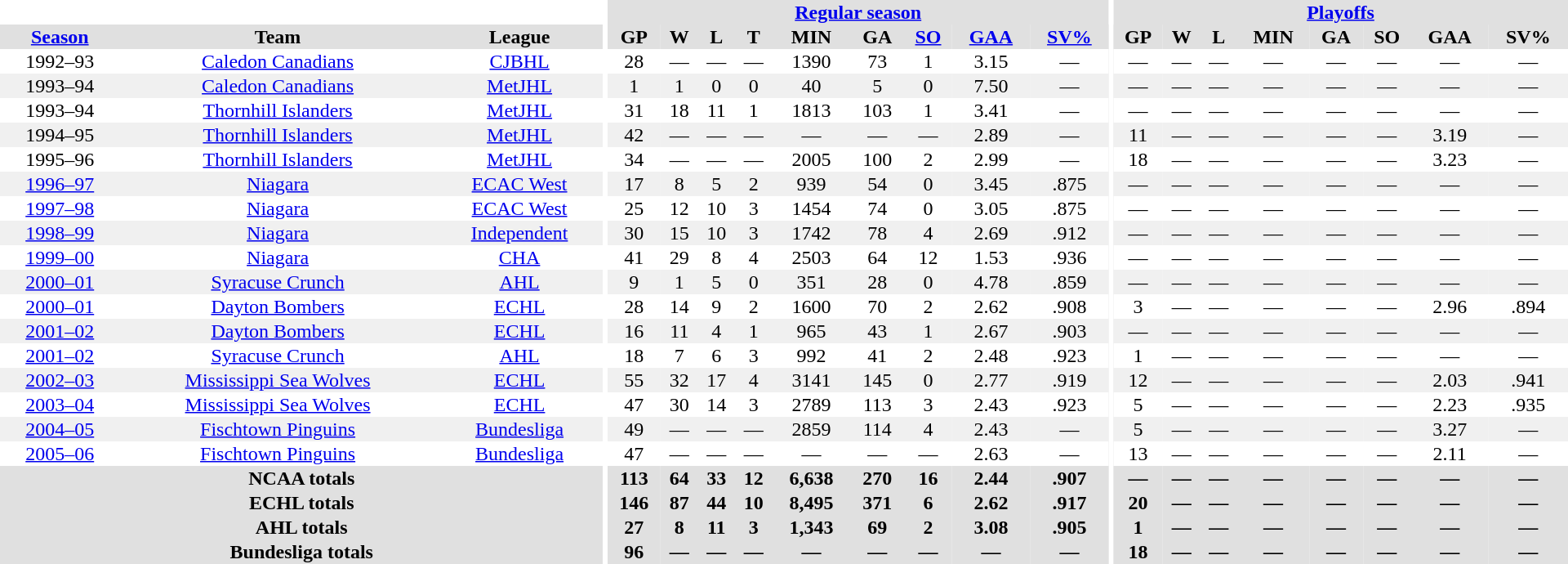<table border="0" cellpadding="1" cellspacing="0" style="text-align:center; width:80em">
<tr bgcolor="#e0e0e0">
<th colspan="3" bgcolor="#ffffff"></th>
<th rowspan="99" bgcolor="#ffffff"></th>
<th colspan="9"><a href='#'>Regular season</a></th>
<th rowspan="99" bgcolor="#ffffff"></th>
<th colspan="8"><a href='#'>Playoffs</a></th>
</tr>
<tr bgcolor="#e0e0e0">
<th><a href='#'>Season</a></th>
<th>Team</th>
<th>League</th>
<th>GP</th>
<th>W</th>
<th>L</th>
<th>T</th>
<th>MIN</th>
<th>GA</th>
<th><a href='#'>SO</a></th>
<th><a href='#'>GAA</a></th>
<th><a href='#'>SV%</a></th>
<th>GP</th>
<th>W</th>
<th>L</th>
<th>MIN</th>
<th>GA</th>
<th>SO</th>
<th>GAA</th>
<th>SV%</th>
</tr>
<tr>
<td>1992–93</td>
<td><a href='#'>Caledon Canadians</a></td>
<td><a href='#'>CJBHL</a></td>
<td>28</td>
<td>—</td>
<td>—</td>
<td>—</td>
<td>1390</td>
<td>73</td>
<td>1</td>
<td>3.15</td>
<td>—</td>
<td>—</td>
<td>—</td>
<td>—</td>
<td>—</td>
<td>—</td>
<td>—</td>
<td>—</td>
<td>—</td>
</tr>
<tr bgcolor="f0f0f0">
<td>1993–94</td>
<td><a href='#'>Caledon Canadians</a></td>
<td><a href='#'>MetJHL</a></td>
<td>1</td>
<td>1</td>
<td>0</td>
<td>0</td>
<td>40</td>
<td>5</td>
<td>0</td>
<td>7.50</td>
<td>—</td>
<td>—</td>
<td>—</td>
<td>—</td>
<td>—</td>
<td>—</td>
<td>—</td>
<td>—</td>
<td>—</td>
</tr>
<tr>
<td>1993–94</td>
<td><a href='#'>Thornhill Islanders</a></td>
<td><a href='#'>MetJHL</a></td>
<td>31</td>
<td>18</td>
<td>11</td>
<td>1</td>
<td>1813</td>
<td>103</td>
<td>1</td>
<td>3.41</td>
<td>—</td>
<td>—</td>
<td>—</td>
<td>—</td>
<td>—</td>
<td>—</td>
<td>—</td>
<td>—</td>
<td>—</td>
</tr>
<tr bgcolor="f0f0f0">
<td>1994–95</td>
<td><a href='#'>Thornhill Islanders</a></td>
<td><a href='#'>MetJHL</a></td>
<td>42</td>
<td>—</td>
<td>—</td>
<td>—</td>
<td>—</td>
<td>—</td>
<td>—</td>
<td>2.89</td>
<td>—</td>
<td>11</td>
<td>—</td>
<td>—</td>
<td>—</td>
<td>—</td>
<td>—</td>
<td>3.19</td>
<td>—</td>
</tr>
<tr>
<td>1995–96</td>
<td><a href='#'>Thornhill Islanders</a></td>
<td><a href='#'>MetJHL</a></td>
<td>34</td>
<td>—</td>
<td>—</td>
<td>—</td>
<td>2005</td>
<td>100</td>
<td>2</td>
<td>2.99</td>
<td>—</td>
<td>18</td>
<td>—</td>
<td>—</td>
<td>—</td>
<td>—</td>
<td>—</td>
<td>3.23</td>
<td>—</td>
</tr>
<tr bgcolor="f0f0f0">
<td><a href='#'>1996–97</a></td>
<td><a href='#'>Niagara</a></td>
<td><a href='#'>ECAC West</a></td>
<td>17</td>
<td>8</td>
<td>5</td>
<td>2</td>
<td>939</td>
<td>54</td>
<td>0</td>
<td>3.45</td>
<td>.875</td>
<td>—</td>
<td>—</td>
<td>—</td>
<td>—</td>
<td>—</td>
<td>—</td>
<td>—</td>
<td>—</td>
</tr>
<tr>
<td><a href='#'>1997–98</a></td>
<td><a href='#'>Niagara</a></td>
<td><a href='#'>ECAC West</a></td>
<td>25</td>
<td>12</td>
<td>10</td>
<td>3</td>
<td>1454</td>
<td>74</td>
<td>0</td>
<td>3.05</td>
<td>.875</td>
<td>—</td>
<td>—</td>
<td>—</td>
<td>—</td>
<td>—</td>
<td>—</td>
<td>—</td>
<td>—</td>
</tr>
<tr bgcolor="f0f0f0">
<td><a href='#'>1998–99</a></td>
<td><a href='#'>Niagara</a></td>
<td><a href='#'>Independent</a></td>
<td>30</td>
<td>15</td>
<td>10</td>
<td>3</td>
<td>1742</td>
<td>78</td>
<td>4</td>
<td>2.69</td>
<td>.912</td>
<td>—</td>
<td>—</td>
<td>—</td>
<td>—</td>
<td>—</td>
<td>—</td>
<td>—</td>
<td>—</td>
</tr>
<tr>
<td><a href='#'>1999–00</a></td>
<td><a href='#'>Niagara</a></td>
<td><a href='#'>CHA</a></td>
<td>41</td>
<td>29</td>
<td>8</td>
<td>4</td>
<td>2503</td>
<td>64</td>
<td>12</td>
<td>1.53</td>
<td>.936</td>
<td>—</td>
<td>—</td>
<td>—</td>
<td>—</td>
<td>—</td>
<td>—</td>
<td>—</td>
<td>—</td>
</tr>
<tr bgcolor="f0f0f0">
<td><a href='#'>2000–01</a></td>
<td><a href='#'>Syracuse Crunch</a></td>
<td><a href='#'>AHL</a></td>
<td>9</td>
<td>1</td>
<td>5</td>
<td>0</td>
<td>351</td>
<td>28</td>
<td>0</td>
<td>4.78</td>
<td>.859</td>
<td>—</td>
<td>—</td>
<td>—</td>
<td>—</td>
<td>—</td>
<td>—</td>
<td>—</td>
<td>—</td>
</tr>
<tr>
<td><a href='#'>2000–01</a></td>
<td><a href='#'>Dayton Bombers</a></td>
<td><a href='#'>ECHL</a></td>
<td>28</td>
<td>14</td>
<td>9</td>
<td>2</td>
<td>1600</td>
<td>70</td>
<td>2</td>
<td>2.62</td>
<td>.908</td>
<td>3</td>
<td>—</td>
<td>—</td>
<td>—</td>
<td>—</td>
<td>—</td>
<td>2.96</td>
<td>.894</td>
</tr>
<tr bgcolor="f0f0f0">
<td><a href='#'>2001–02</a></td>
<td><a href='#'>Dayton Bombers</a></td>
<td><a href='#'>ECHL</a></td>
<td>16</td>
<td>11</td>
<td>4</td>
<td>1</td>
<td>965</td>
<td>43</td>
<td>1</td>
<td>2.67</td>
<td>.903</td>
<td>—</td>
<td>—</td>
<td>—</td>
<td>—</td>
<td>—</td>
<td>—</td>
<td>—</td>
<td>—</td>
</tr>
<tr>
<td><a href='#'>2001–02</a></td>
<td><a href='#'>Syracuse Crunch</a></td>
<td><a href='#'>AHL</a></td>
<td>18</td>
<td>7</td>
<td>6</td>
<td>3</td>
<td>992</td>
<td>41</td>
<td>2</td>
<td>2.48</td>
<td>.923</td>
<td>1</td>
<td>—</td>
<td>—</td>
<td>—</td>
<td>—</td>
<td>—</td>
<td>—</td>
<td>—</td>
</tr>
<tr bgcolor="f0f0f0">
<td><a href='#'>2002–03</a></td>
<td><a href='#'>Mississippi Sea Wolves</a></td>
<td><a href='#'>ECHL</a></td>
<td>55</td>
<td>32</td>
<td>17</td>
<td>4</td>
<td>3141</td>
<td>145</td>
<td>0</td>
<td>2.77</td>
<td>.919</td>
<td>12</td>
<td>—</td>
<td>—</td>
<td>—</td>
<td>—</td>
<td>—</td>
<td>2.03</td>
<td>.941</td>
</tr>
<tr>
<td><a href='#'>2003–04</a></td>
<td><a href='#'>Mississippi Sea Wolves</a></td>
<td><a href='#'>ECHL</a></td>
<td>47</td>
<td>30</td>
<td>14</td>
<td>3</td>
<td>2789</td>
<td>113</td>
<td>3</td>
<td>2.43</td>
<td>.923</td>
<td>5</td>
<td>—</td>
<td>—</td>
<td>—</td>
<td>—</td>
<td>—</td>
<td>2.23</td>
<td>.935</td>
</tr>
<tr bgcolor="f0f0f0">
<td><a href='#'>2004–05</a></td>
<td><a href='#'>Fischtown Pinguins</a></td>
<td><a href='#'>Bundesliga</a></td>
<td>49</td>
<td>—</td>
<td>—</td>
<td>—</td>
<td>2859</td>
<td>114</td>
<td>4</td>
<td>2.43</td>
<td>—</td>
<td>5</td>
<td>—</td>
<td>—</td>
<td>—</td>
<td>—</td>
<td>—</td>
<td>3.27</td>
<td>—</td>
</tr>
<tr>
<td><a href='#'>2005–06</a></td>
<td><a href='#'>Fischtown Pinguins</a></td>
<td><a href='#'>Bundesliga</a></td>
<td>47</td>
<td>—</td>
<td>—</td>
<td>—</td>
<td>—</td>
<td>—</td>
<td>—</td>
<td>2.63</td>
<td>—</td>
<td>13</td>
<td>—</td>
<td>—</td>
<td>—</td>
<td>—</td>
<td>—</td>
<td>2.11</td>
<td>—</td>
</tr>
<tr bgcolor="#e0e0e0">
<th colspan="3">NCAA totals</th>
<th>113</th>
<th>64</th>
<th>33</th>
<th>12</th>
<th>6,638</th>
<th>270</th>
<th>16</th>
<th>2.44</th>
<th>.907</th>
<th>—</th>
<th>—</th>
<th>—</th>
<th>—</th>
<th>—</th>
<th>—</th>
<th>—</th>
<th>—</th>
</tr>
<tr bgcolor="#e0e0e0">
<th colspan="3">ECHL totals</th>
<th>146</th>
<th>87</th>
<th>44</th>
<th>10</th>
<th>8,495</th>
<th>371</th>
<th>6</th>
<th>2.62</th>
<th>.917</th>
<th>20</th>
<th>—</th>
<th>—</th>
<th>—</th>
<th>—</th>
<th>—</th>
<th>—</th>
<th>—</th>
</tr>
<tr bgcolor="#e0e0e0">
<th colspan="3">AHL totals</th>
<th>27</th>
<th>8</th>
<th>11</th>
<th>3</th>
<th>1,343</th>
<th>69</th>
<th>2</th>
<th>3.08</th>
<th>.905</th>
<th>1</th>
<th>—</th>
<th>—</th>
<th>—</th>
<th>—</th>
<th>—</th>
<th>—</th>
<th>—</th>
</tr>
<tr bgcolor="#e0e0e0">
<th colspan="3">Bundesliga totals</th>
<th>96</th>
<th>—</th>
<th>—</th>
<th>—</th>
<th>—</th>
<th>—</th>
<th>—</th>
<th>—</th>
<th>—</th>
<th>18</th>
<th>—</th>
<th>—</th>
<th>—</th>
<th>—</th>
<th>—</th>
<th>—</th>
<th>—</th>
</tr>
</table>
